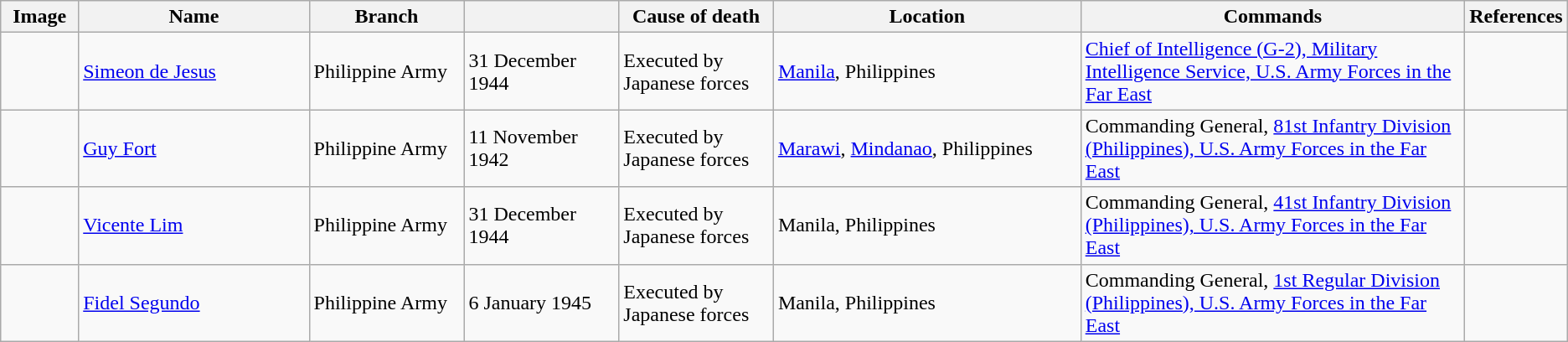<table class="wikitable sortable">
<tr>
<th style="width: 5%">Image</th>
<th style="width: 15%">Name</th>
<th style="width: 10%">Branch</th>
<th style="width: 10%"></th>
<th style="width: 10%">Cause of death</th>
<th style="width: 20%">Location</th>
<th style="width: 25%">Commands</th>
<th style="width: 10%">References</th>
</tr>
<tr>
<td></td>
<td><a href='#'>Simeon de Jesus</a></td>
<td>Philippine Army</td>
<td>31 December 1944</td>
<td>Executed by Japanese forces</td>
<td><a href='#'>Manila</a>, Philippines</td>
<td><a href='#'>Chief of Intelligence (G-2), Military Intelligence Service, U.S. Army Forces in the Far East</a></td>
<td></td>
</tr>
<tr>
<td></td>
<td><a href='#'>Guy Fort</a></td>
<td>Philippine Army</td>
<td>11 November 1942</td>
<td>Executed by Japanese forces</td>
<td><a href='#'>Marawi</a>, <a href='#'>Mindanao</a>, Philippines</td>
<td>Commanding General, <a href='#'>81st Infantry Division (Philippines), U.S. Army Forces in the Far East</a></td>
<td></td>
</tr>
<tr>
<td></td>
<td><a href='#'>Vicente Lim</a></td>
<td>Philippine Army</td>
<td>31 December 1944</td>
<td>Executed by Japanese forces</td>
<td>Manila, Philippines</td>
<td>Commanding General, <a href='#'>41st Infantry Division (Philippines), U.S. Army Forces in the Far East</a></td>
<td></td>
</tr>
<tr>
<td></td>
<td><a href='#'>Fidel Segundo</a></td>
<td>Philippine Army</td>
<td>6 January 1945</td>
<td>Executed by Japanese forces</td>
<td>Manila, Philippines</td>
<td>Commanding General, <a href='#'>1st Regular Division (Philippines), U.S. Army Forces in the Far East</a></td>
<td></td>
</tr>
</table>
